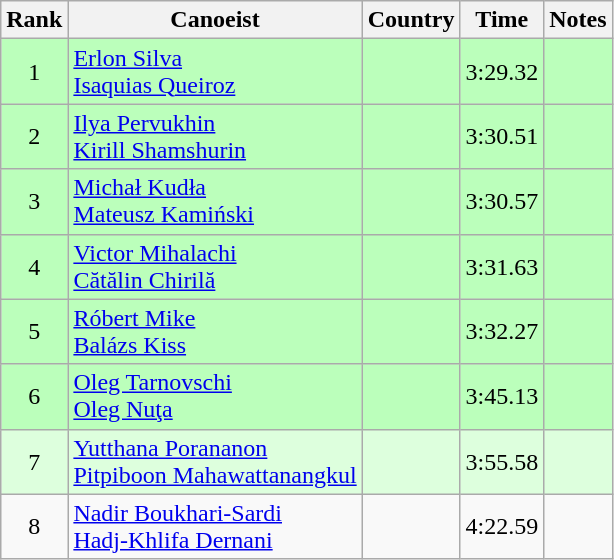<table class="wikitable" style="text-align:center">
<tr>
<th>Rank</th>
<th>Canoeist</th>
<th>Country</th>
<th>Time</th>
<th>Notes</th>
</tr>
<tr bgcolor=bbffbb>
<td>1</td>
<td align="left"><a href='#'>Erlon Silva</a><br><a href='#'>Isaquias Queiroz</a></td>
<td align="left"></td>
<td>3:29.32</td>
<td></td>
</tr>
<tr bgcolor=bbffbb>
<td>2</td>
<td align="left"><a href='#'>Ilya Pervukhin</a><br><a href='#'>Kirill Shamshurin</a></td>
<td align="left"></td>
<td>3:30.51</td>
<td></td>
</tr>
<tr bgcolor=bbffbb>
<td>3</td>
<td align="left"><a href='#'>Michał Kudła</a><br><a href='#'>Mateusz Kamiński</a></td>
<td align="left"></td>
<td>3:30.57</td>
<td></td>
</tr>
<tr bgcolor=bbffbb>
<td>4</td>
<td align="left"><a href='#'>Victor Mihalachi</a><br><a href='#'>Cătălin Chirilă</a></td>
<td align="left"></td>
<td>3:31.63</td>
<td></td>
</tr>
<tr bgcolor=bbffbb>
<td>5</td>
<td align="left"><a href='#'>Róbert Mike</a><br><a href='#'>Balázs Kiss</a></td>
<td align="left"></td>
<td>3:32.27</td>
<td></td>
</tr>
<tr bgcolor=bbffbb>
<td>6</td>
<td align="left"><a href='#'>Oleg Tarnovschi</a><br><a href='#'>Oleg Nuţa</a></td>
<td align="left"></td>
<td>3:45.13</td>
<td></td>
</tr>
<tr bgcolor=ddffdd>
<td>7</td>
<td align="left"><a href='#'>Yutthana Porananon</a><br><a href='#'>Pitpiboon Mahawattanangkul</a></td>
<td align="left"></td>
<td>3:55.58</td>
<td></td>
</tr>
<tr>
<td>8</td>
<td align="left"><a href='#'>Nadir Boukhari-Sardi</a><br><a href='#'>Hadj-Khlifa Dernani</a></td>
<td align="left"></td>
<td>4:22.59</td>
<td></td>
</tr>
</table>
